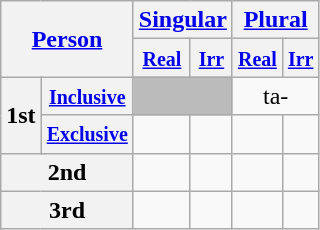<table class="wikitable" style="text-align: center">
<tr>
<th rowspan="2" colspan="2"><a href='#'>Person</a></th>
<th colspan="2"><a href='#'>Singular</a></th>
<th colspan="2"><a href='#'>Plural</a></th>
</tr>
<tr>
<th><small><a href='#'>Real</a></small></th>
<th><small><a href='#'>Irr</a></small></th>
<th><small><a href='#'>Real</a></small></th>
<th><small><a href='#'>Irr</a></small></th>
</tr>
<tr>
<th rowspan="2">1st</th>
<th><small><a href='#'>Inclusive</a></small></th>
<td colspan="2" style="background-color: #bbbbbb"></td>
<td colspan="2">ta-</td>
</tr>
<tr>
<th><small><a href='#'>Exclusive</a></small></th>
<td></td>
<td></td>
<td></td>
<td></td>
</tr>
<tr>
<th colspan="2">2nd</th>
<td></td>
<td></td>
<td></td>
<td></td>
</tr>
<tr>
<th colspan="2">3rd</th>
<td></td>
<td></td>
<td></td>
<td></td>
</tr>
</table>
